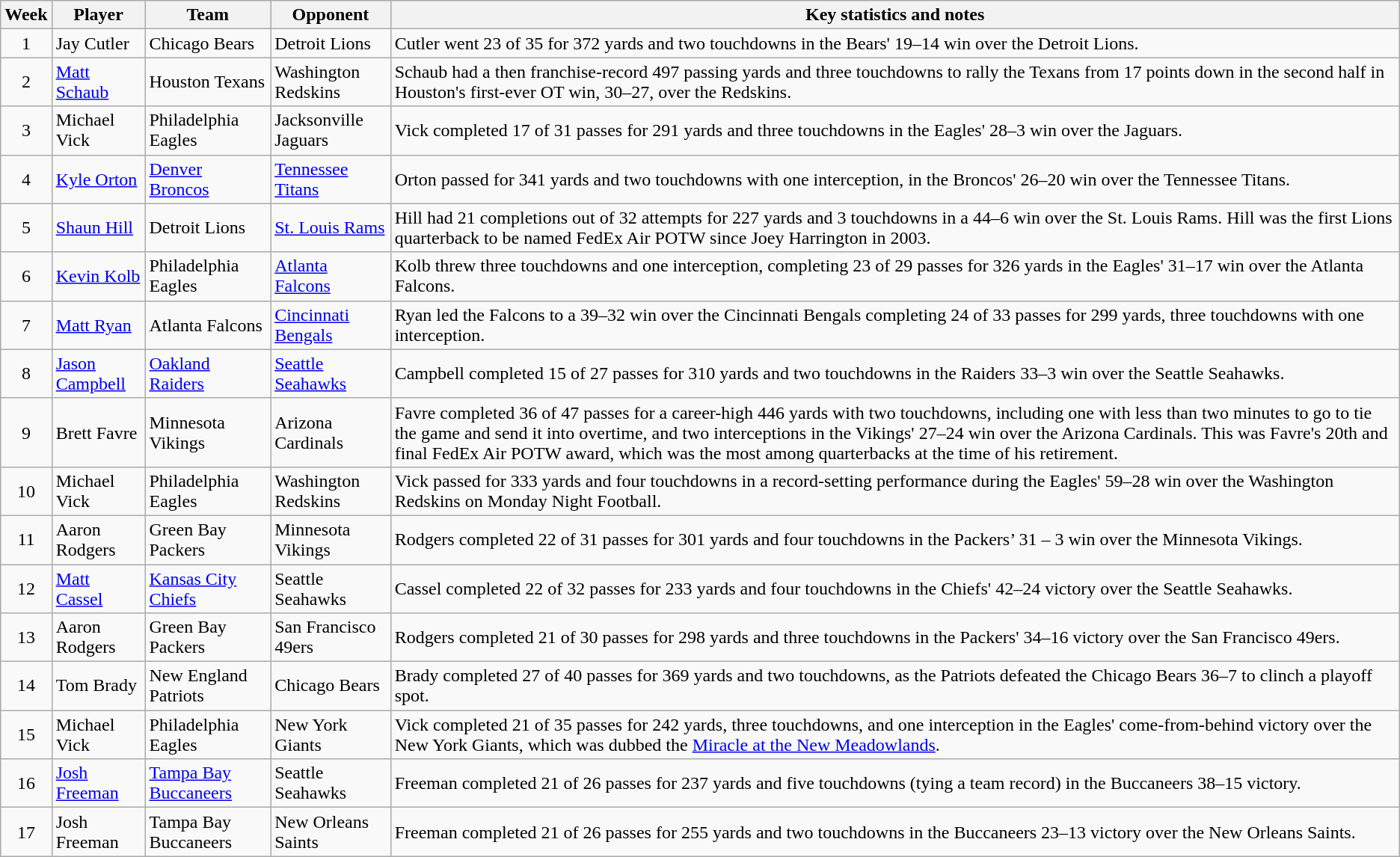<table class="wikitable">
<tr style="background:#efef;">
<th>Week</th>
<th>Player</th>
<th>Team</th>
<th>Opponent</th>
<th>Key statistics and notes</th>
</tr>
<tr>
<td align=center>1</td>
<td>Jay Cutler</td>
<td>Chicago Bears</td>
<td>Detroit Lions</td>
<td>Cutler went 23 of 35 for 372 yards and two touchdowns in the Bears' 19–14 win over the Detroit Lions.</td>
</tr>
<tr>
<td align=center>2</td>
<td><a href='#'>Matt Schaub</a></td>
<td>Houston Texans</td>
<td>Washington Redskins</td>
<td>Schaub had a then franchise-record 497 passing yards and three touchdowns to rally the Texans from 17 points down in the second half in Houston's first-ever OT win, 30–27, over the Redskins.</td>
</tr>
<tr>
<td align=center>3</td>
<td>Michael Vick</td>
<td>Philadelphia Eagles</td>
<td>Jacksonville Jaguars</td>
<td>Vick completed 17 of 31 passes for 291 yards and three touchdowns in the Eagles' 28–3 win over the Jaguars.</td>
</tr>
<tr>
<td align=center>4</td>
<td><a href='#'>Kyle Orton</a></td>
<td><a href='#'>Denver Broncos</a></td>
<td><a href='#'>Tennessee Titans</a></td>
<td>Orton passed for 341 yards and two touchdowns with one interception, in the Broncos' 26–20 win over the Tennessee Titans.</td>
</tr>
<tr>
<td align=center>5</td>
<td><a href='#'>Shaun Hill</a></td>
<td>Detroit Lions</td>
<td><a href='#'>St. Louis Rams</a></td>
<td>Hill had 21 completions out of 32 attempts for 227 yards and 3 touchdowns in a 44–6 win over the St. Louis Rams. Hill was the first Lions quarterback to be named FedEx Air POTW since Joey Harrington in 2003.</td>
</tr>
<tr>
<td align=center>6</td>
<td><a href='#'>Kevin Kolb</a></td>
<td>Philadelphia Eagles</td>
<td><a href='#'>Atlanta Falcons</a></td>
<td>Kolb threw three touchdowns and one interception, completing 23 of 29 passes for 326 yards in the Eagles' 31–17 win over the Atlanta Falcons.</td>
</tr>
<tr>
<td align=center>7</td>
<td><a href='#'>Matt Ryan</a></td>
<td>Atlanta Falcons</td>
<td><a href='#'>Cincinnati Bengals</a></td>
<td>Ryan led the Falcons to a 39–32 win over the Cincinnati Bengals completing 24 of 33 passes for 299 yards, three touchdowns with one interception.</td>
</tr>
<tr>
<td align=center>8</td>
<td><a href='#'>Jason Campbell</a></td>
<td><a href='#'>Oakland Raiders</a></td>
<td><a href='#'>Seattle Seahawks</a></td>
<td>Campbell completed 15 of 27 passes for 310 yards and two touchdowns in the Raiders 33–3 win over the Seattle Seahawks.</td>
</tr>
<tr>
<td align=center>9</td>
<td>Brett Favre</td>
<td>Minnesota Vikings</td>
<td>Arizona Cardinals</td>
<td>Favre completed 36 of 47 passes for a career-high 446 yards with two touchdowns, including one with less than two minutes to go to tie the game and send it into overtime, and two interceptions in the Vikings' 27–24 win over the Arizona Cardinals. This was Favre's 20th and final FedEx Air POTW award, which was the most among quarterbacks at the time of his retirement.</td>
</tr>
<tr>
<td align=center>10</td>
<td>Michael Vick</td>
<td>Philadelphia Eagles</td>
<td>Washington Redskins</td>
<td>Vick passed for 333 yards and four touchdowns in a record-setting performance during the Eagles' 59–28 win over the Washington Redskins on Monday Night Football.</td>
</tr>
<tr>
<td align=center>11</td>
<td>Aaron Rodgers</td>
<td>Green Bay Packers</td>
<td>Minnesota Vikings</td>
<td>Rodgers completed 22 of 31 passes for 301 yards and four touchdowns in the Packers’ 31 – 3 win over the Minnesota Vikings.</td>
</tr>
<tr>
<td align=center>12</td>
<td><a href='#'>Matt Cassel</a></td>
<td><a href='#'>Kansas City Chiefs</a></td>
<td>Seattle Seahawks</td>
<td>Cassel completed 22 of 32 passes for 233 yards and four touchdowns in the Chiefs' 42–24 victory over the Seattle Seahawks.</td>
</tr>
<tr>
<td align=center>13</td>
<td>Aaron Rodgers</td>
<td>Green Bay Packers</td>
<td>San Francisco 49ers</td>
<td>Rodgers completed 21 of 30 passes for 298 yards and three touchdowns in the Packers' 34–16 victory over the San Francisco 49ers.</td>
</tr>
<tr>
<td align=center>14</td>
<td>Tom Brady</td>
<td>New England Patriots</td>
<td>Chicago Bears</td>
<td>Brady completed 27 of 40 passes for 369 yards and two touchdowns, as the Patriots defeated the Chicago Bears 36–7 to clinch a playoff spot.</td>
</tr>
<tr>
<td align=center>15</td>
<td>Michael Vick</td>
<td>Philadelphia Eagles</td>
<td>New York Giants</td>
<td>Vick completed 21 of 35 passes for 242 yards, three touchdowns, and one interception in the Eagles' come-from-behind victory over the New York Giants, which was dubbed the <a href='#'>Miracle at the New Meadowlands</a>.</td>
</tr>
<tr>
<td align=center>16</td>
<td><a href='#'>Josh Freeman</a></td>
<td><a href='#'>Tampa Bay Buccaneers</a></td>
<td>Seattle Seahawks</td>
<td>Freeman completed 21 of 26 passes for 237 yards and five touchdowns (tying a team record) in the Buccaneers 38–15 victory.</td>
</tr>
<tr>
<td align=center>17</td>
<td>Josh Freeman</td>
<td>Tampa Bay Buccaneers</td>
<td>New Orleans Saints</td>
<td>Freeman completed 21 of 26 passes for 255 yards and two touchdowns in the Buccaneers 23–13 victory over the New Orleans Saints.</td>
</tr>
</table>
